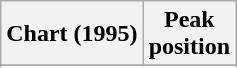<table class="wikitable sortable plainrowheaders" style="text-align:left">
<tr>
<th scope="col">Chart (1995)</th>
<th scope="col">Peak<br>position</th>
</tr>
<tr>
</tr>
<tr>
</tr>
</table>
